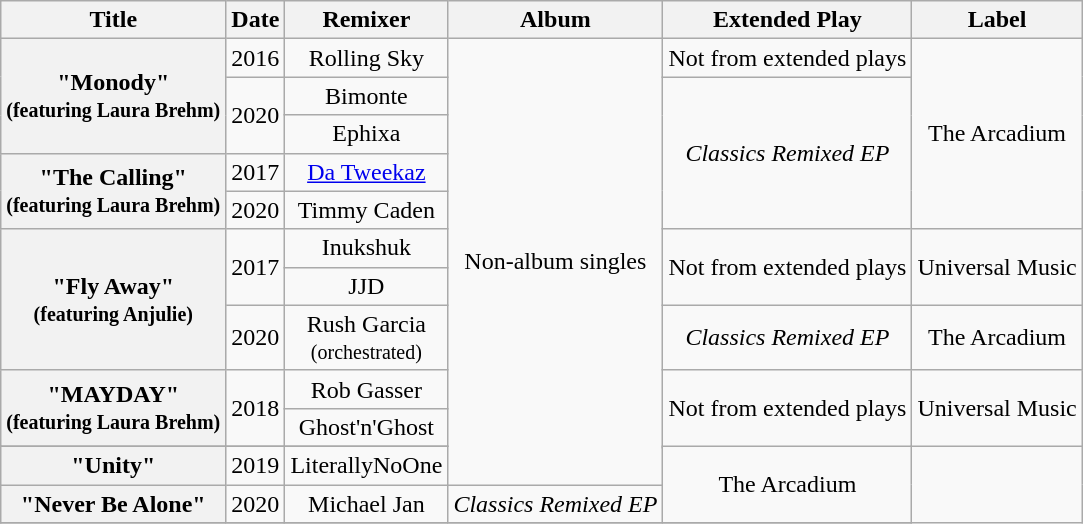<table class="wikitable plainrowheaders" style="text-align:center;">
<tr>
<th scope="col">Title</th>
<th scope="col">Date</th>
<th scope="col">Remixer</th>
<th scope="col">Album</th>
<th scope="col">Extended Play</th>
<th scope="col">Label</th>
</tr>
<tr>
<th rowspan="3">"Monody" <br><small>(featuring Laura Brehm)</small></th>
<td rowspan="1">2016</td>
<td rowspan="1">Rolling Sky</td>
<td rowspan="12">Non-album singles</td>
<td rowspan="1">Not from extended plays</td>
<td rowspan="5">The Arcadium</td>
</tr>
<tr>
<td rowspan="2">2020</td>
<td rowspan="1">Bimonte</td>
<td rowspan="4"><em>Classics Remixed EP</em></td>
</tr>
<tr>
<td rowspan="1">Ephixa</td>
</tr>
<tr>
<th rowspan="2">"The Calling" <br><small>(featuring Laura Brehm)</small></th>
<td rowspan="1">2017</td>
<td rowspan="1"><a href='#'>Da Tweekaz</a></td>
</tr>
<tr>
<td rowspan="1">2020</td>
<td rowspan="1">Timmy Caden</td>
</tr>
<tr>
<th rowspan="3">"Fly Away" <br><small>(featuring Anjulie)</small></th>
<td rowspan="2">2017</td>
<td rowspan="1">Inukshuk</td>
<td rowspan="2">Not from extended plays</td>
<td rowspan="2">Universal Music</td>
</tr>
<tr>
<td rowspan="1">JJD</td>
</tr>
<tr>
<td rowspan="1">2020</td>
<td rowspan="1">Rush Garcia <br><small>(orchestrated)</small></td>
<td rowspan="1"><em>Classics Remixed EP</em></td>
<td rowspan="1">The Arcadium</td>
</tr>
<tr>
<th rowspan="2">"MAYDAY" <br><small>(featuring Laura Brehm)</small></th>
<td rowspan="2">2018</td>
<td rowspan="1">Rob Gasser</td>
<td rowspan="3">Not from extended plays</td>
<td rowspan="2">Universal Music</td>
</tr>
<tr>
<td rowspan="1">Ghost'n'Ghost</td>
</tr>
<tr>
</tr>
<tr>
<th rowspan="1">"Unity"</th>
<td rowspan="1">2019</td>
<td rowspan="1">LiterallyNoOne</td>
<td rowspan="2">The Arcadium</td>
</tr>
<tr>
<th rowspan="1">"Never Be Alone"</th>
<td rowspan="1">2020</td>
<td rowspan="1">Michael Jan</td>
<td rowspan="1"><em>Classics Remixed EP</em></td>
</tr>
<tr>
</tr>
</table>
